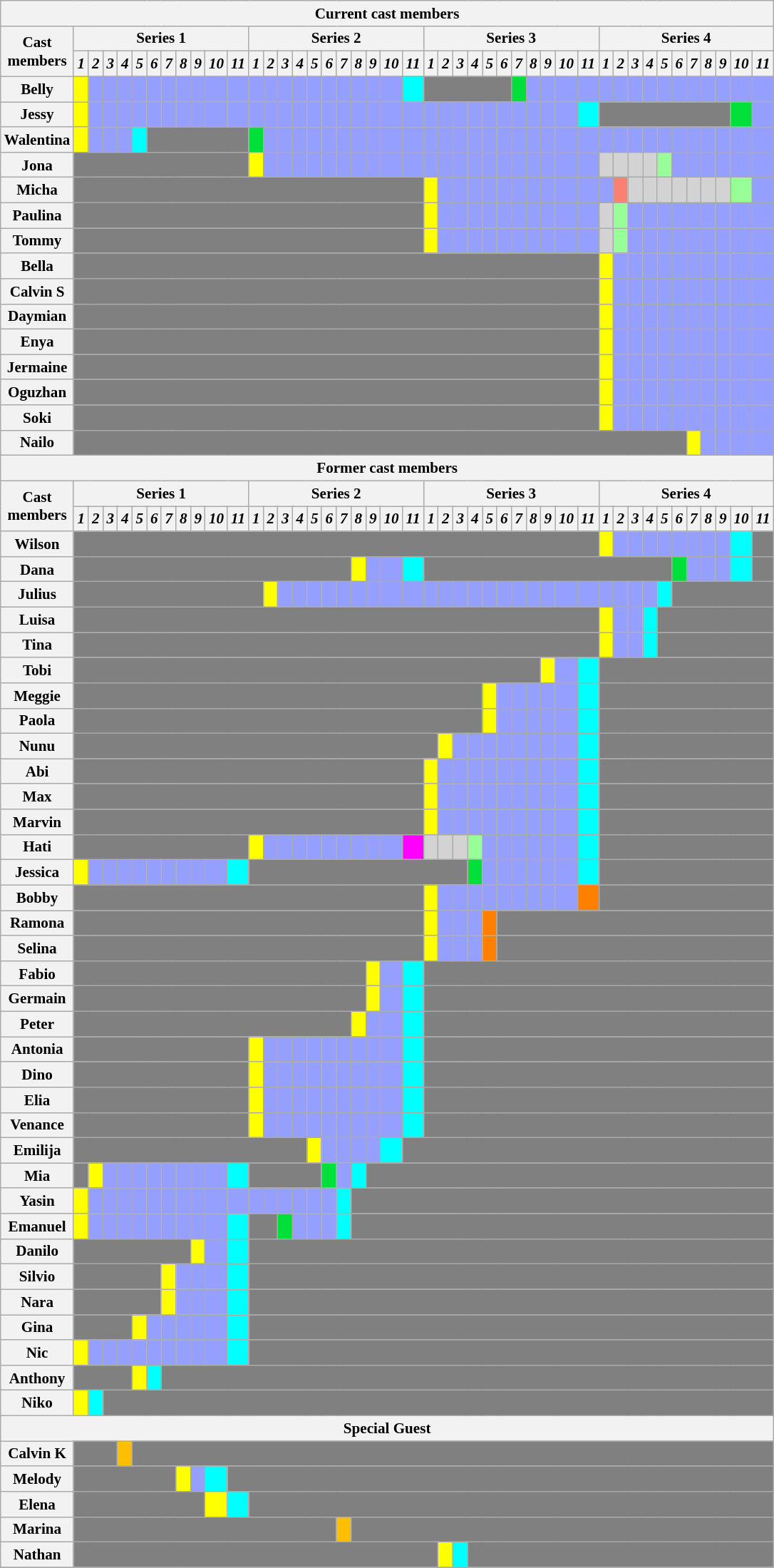<table class="wikitable" style="text-align:center; width:35%; font-size:88%">
<tr>
<th colspan="45">Current cast members</th>
</tr>
<tr>
<th rowspan="2" style="width:15%;">Cast members</th>
<th colspan="11" style="text-align:center;">Series 1</th>
<th colspan="11" style="text-align:center;">Series 2</th>
<th colspan="11" style="text-align:center;">Series 3</th>
<th colspan="11" style="text-align:center;">Series 4</th>
</tr>
<tr>
<th style="text-align:center; width:6%;"><em>1</em></th>
<th style="text-align:center; width:6%;"><em>2</em></th>
<th style="text-align:center; width:6%;"><em>3</em></th>
<th style="text-align:center; width:6%;"><em>4</em></th>
<th style="text-align:center; width:6%;"><em>5</em></th>
<th style="text-align:center; width:6%;"><em>6</em></th>
<th style="text-align:center; width:6%;"><em>7</em></th>
<th style="text-align:center; width:6%;"><em>8</em></th>
<th style="text-align:center; width:6%;"><em>9</em></th>
<th style="text-align:center; width:6%;"><em>10</em></th>
<th style="text-align:center; width:6%;"><em>11</em></th>
<th style="text-align:center; width:6%;"><em>1</em></th>
<th style="text-align:center; width:6%;"><em>2</em></th>
<th style="text-align:center; width:6%;"><em>3</em></th>
<th style="text-align:center; width:6%;"><em>4</em></th>
<th style="text-align:center; width:6%;"><em>5</em></th>
<th style="text-align:center; width:6%;"><em>6</em></th>
<th style="text-align:center; width:6%;"><em>7</em></th>
<th style="text-align:center; width:6%;"><em>8</em></th>
<th style="text-align:center; width:6%;"><em>9</em></th>
<th style="text-align:center; width:6%;"><em>10</em></th>
<th style="text-align:center; width:6%;"><em>11</em></th>
<th style="text-align:center; width:6%;"><em>1</em></th>
<th style="text-align:center; width:6%;"><em>2</em></th>
<th style="text-align:center; width:6%;"><em>3</em></th>
<th style="text-align:center; width:6%;"><em>4</em></th>
<th style="text-align:center; width:6%;"><em>5</em></th>
<th style="text-align:center; width:6%;"><em>6</em></th>
<th style="text-align:center; width:6%;"><em>7</em></th>
<th style="text-align:center; width:6%;"><em>8</em></th>
<th style="text-align:center; width:6%;"><em>9</em></th>
<th style="text-align:center; width:6%;"><em>10</em></th>
<th style="text-align:center; width:6%;"><em>11</em></th>
<th style="text-align:center; width:6%;"><em>1</em></th>
<th style="text-align:center; width:6%;"><em>2</em></th>
<th style="text-align:center; width:6%;"><em>3</em></th>
<th style="text-align:center; width:6%;"><em>4</em></th>
<th style="text-align:center; width:6%;"><em>5</em></th>
<th style="text-align:center; width:6%;"><em>6</em></th>
<th style="text-align:center; width:6%;"><em>7</em></th>
<th style="text-align:center; width:6%;"><em>8</em></th>
<th style="text-align:center; width:6%;"><em>9</em></th>
<th style="text-align:center; width:6%;"><em>10</em></th>
<th style="text-align:center; width:6%;"><em>11</em></th>
</tr>
<tr>
<th>Belly</th>
<td style="background:#ff0;"></td>
<td style="background:#959FFD;"></td>
<td style="background:#959FFD;"></td>
<td style="background:#959FFD;"></td>
<td style="background:#959FFD;"></td>
<td style="background:#959FFD;"></td>
<td style="background:#959FFD;"></td>
<td style="background:#959FFD;"></td>
<td style="background:#959FFD;"></td>
<td style="background:#959FFD;"></td>
<td style="background:#959FFD;"></td>
<td style="background:#959FFD;"></td>
<td style="background:#959FFD;"></td>
<td style="background:#959FFD;"></td>
<td style="background:#959FFD;"></td>
<td style="background:#959FFD;"></td>
<td style="background:#959FFD;"></td>
<td style="background:#959FFD;"></td>
<td style="background:#959FFD;"></td>
<td style="background:#959FFD;"></td>
<td style="background:#959FFD;"></td>
<td style="background:#00FFFF;"></td>
<td colspan="6" style="background:gray;"></td>
<td style="background:#01DF3A;"></td>
<td style="background:#959FFD;"></td>
<td style="background:#959FFD;"></td>
<td style="background:#959FFD;"></td>
<td style="background:#959FFD;"></td>
<td style="background:#959FFD;"></td>
<td style="background:#959FFD;"></td>
<td style="background:#959FFD;"></td>
<td style="background:#959FFD;"></td>
<td style="background:#959FFD;"></td>
<td style="background:#959FFD;"></td>
<td style="background:#959FFD;"></td>
<td style="background:#959FFD;"></td>
<td style="background:#959FFD;"></td>
<td style="background:#959FFD;"></td>
<td style="background:#959FFD;"></td>
</tr>
<tr>
<th>Jessy</th>
<td style="background:#ff0;"></td>
<td style="background:#959FFD;"></td>
<td style="background:#959FFD;"></td>
<td style="background:#959FFD;"></td>
<td style="background:#959FFD;"></td>
<td style="background:#959FFD;"></td>
<td style="background:#959FFD;"></td>
<td style="background:#959FFD;"></td>
<td style="background:#959FFD;"></td>
<td style="background:#959FFD;"></td>
<td style="background:#959FFD;"></td>
<td style="background:#959FFD;"></td>
<td style="background:#959FFD;"></td>
<td style="background:#959FFD;"></td>
<td style="background:#959FFD;"></td>
<td style="background:#959FFD;"></td>
<td style="background:#959FFD;"></td>
<td style="background:#959FFD;"></td>
<td style="background:#959FFD;"></td>
<td style="background:#959FFD;"></td>
<td style="background:#959FFD;"></td>
<td style="background:#959FFD;"></td>
<td style="background:#959FFD;"></td>
<td style="background:#959FFD;"></td>
<td style="background:#959FFD;"></td>
<td style="background:#959FFD;"></td>
<td style="background:#959FFD;"></td>
<td style="background:#959FFD;"></td>
<td style="background:#959FFD;"></td>
<td style="background:#959FFD;"></td>
<td style="background:#959FFD;"></td>
<td style="background:#959FFD;"></td>
<td style="background:#0ff;"></td>
<td colspan="9" style="background:grey;"></td>
<td style="background:#01DF3A;"></td>
<td style="background:#959FFD;"></td>
</tr>
<tr>
<th>Walentina</th>
<td style="background:#ff0;"></td>
<td style="background:#959FFD;"></td>
<td style="background:#959FFD;"></td>
<td style="background:#959FFD;"></td>
<td style="background:#00FFFF;"></td>
<td colspan="6" style="background:gray;"></td>
<td style="background:#01DF3A;"></td>
<td style="background:#959FFD;"></td>
<td style="background:#959FFD;"></td>
<td style="background:#959FFD;"></td>
<td style="background:#959FFD;"></td>
<td style="background:#959FFD;"></td>
<td style="background:#959FFD;"></td>
<td style="background:#959FFD;"></td>
<td style="background:#959FFD;"></td>
<td style="background:#959FFD;"></td>
<td style="background:#959FFD;"></td>
<td style="background:#959FFD;"></td>
<td style="background:#959FFD;"></td>
<td style="background:#959FFD;"></td>
<td style="background:#959FFD;"></td>
<td style="background:#959FFD;"></td>
<td style="background:#959FFD;"></td>
<td style="background:#959FFD;"></td>
<td style="background:#959FFD;"></td>
<td style="background:#959FFD;"></td>
<td style="background:#959FFD;"></td>
<td style="background:#959FFD;"></td>
<td style="background:#959FFD;"></td>
<td style="background:#959FFD;"></td>
<td style="background:#959FFD;"></td>
<td style="background:#959FFD;"></td>
<td style="background:#959FFD;"></td>
<td style="background:#959FFD;"></td>
<td style="background:#959FFD;"></td>
<td style="background:#959FFD;"></td>
<td style="background:#959FFD;"></td>
<td style="background:#959FFD;"></td>
<td style="background:#959FFD;"></td>
</tr>
<tr>
<th>Jona</th>
<td colspan="11" style="background:gray;"></td>
<td style="background:#ff0;"></td>
<td style="background:#959FFD;"></td>
<td style="background:#959FFD;"></td>
<td style="background:#959FFD;"></td>
<td style="background:#959FFD;"></td>
<td style="background:#959FFD;"></td>
<td style="background:#959FFD;"></td>
<td style="background:#959FFD;"></td>
<td style="background:#959FFD;"></td>
<td style="background:#959FFD;"></td>
<td style="background:#959FFD;"></td>
<td style="background:#959FFD;"></td>
<td style="background:#959FFD;"></td>
<td style="background:#959FFD;"></td>
<td style="background:#959FFD;"></td>
<td style="background:#959FFD;"></td>
<td style="background:#959FFD;"></td>
<td style="background:#959FFD;"></td>
<td style="background:#959FFD;"></td>
<td style="background:#959FFD;"></td>
<td style="background:#959FFD;"></td>
<td style="background:#959FFD;"></td>
<td style="background:lightgrey;"></td>
<td style="background:lightgrey;"></td>
<td style="background:lightgrey;"></td>
<td style="background:lightgrey;"></td>
<td style="background:#98FF98;"></td>
<td style="background:#959FFD;"></td>
<td style="background:#959FFD;"></td>
<td style="background:#959FFD;"></td>
<td style="background:#959FFD;"></td>
<td style="background:#959FFD;"></td>
<td style="background:#959FFD;"></td>
</tr>
<tr>
<th>Micha</th>
<td colspan="22" style="background:gray;"></td>
<td style="background:#ff0;"></td>
<td style="background:#959FFD;"></td>
<td style="background:#959FFD;"></td>
<td style="background:#959FFD;"></td>
<td style="background:#959FFD;"></td>
<td style="background:#959FFD;"></td>
<td style="background:#959FFD;"></td>
<td style="background:#959FFD;"></td>
<td style="background:#959FFD;"></td>
<td style="background:#959FFD;"></td>
<td style="background:#959FFD;"></td>
<td style="background:#959FFD;"></td>
<td style="background:#FA8072;"></td>
<td style="background:lightgrey;"></td>
<td style="background:lightgrey;"></td>
<td style="background:lightgrey;"></td>
<td style="background:lightgrey;"></td>
<td style="background:lightgrey;"></td>
<td style="background:lightgrey;"></td>
<td style="background:lightgrey;"></td>
<td style="background:#98FF98;"></td>
<td style="background:#959FFD;"></td>
</tr>
<tr>
<th>Paulina</th>
<td colspan="22" style="background:gray;"></td>
<td style="background:#ff0;"></td>
<td style="background:#959FFD;"></td>
<td style="background:#959FFD;"></td>
<td style="background:#959FFD;"></td>
<td style="background:#959FFD;"></td>
<td style="background:#959FFD;"></td>
<td style="background:#959FFD;"></td>
<td style="background:#959FFD;"></td>
<td style="background:#959FFD;"></td>
<td style="background:#959FFD;"></td>
<td style="background:#959FFD;"></td>
<td style="background:lightgrey;"></td>
<td style="background:#98FF98;"></td>
<td style="background:#959FFD;"></td>
<td style="background:#959FFD;"></td>
<td style="background:#959FFD;"></td>
<td style="background:#959FFD;"></td>
<td style="background:#959FFD;"></td>
<td style="background:#959FFD;"></td>
<td style="background:#959FFD;"></td>
<td style="background:#959FFD;"></td>
<td style="background:#959FFD;"></td>
</tr>
<tr>
<th>Tommy</th>
<td colspan="22" style="background:gray;"></td>
<td style="background:#ff0;"></td>
<td style="background:#959FFD;"></td>
<td style="background:#959FFD;"></td>
<td style="background:#959FFD;"></td>
<td style="background:#959FFD;"></td>
<td style="background:#959FFD;"></td>
<td style="background:#959FFD;"></td>
<td style="background:#959FFD;"></td>
<td style="background:#959FFD;"></td>
<td style="background:#959FFD;"></td>
<td style="background:#959FFD;"></td>
<td style="background:lightgrey;"></td>
<td style="background:#98FF98;"></td>
<td style="background:#959FFD;"></td>
<td style="background:#959FFD;"></td>
<td style="background:#959FFD;"></td>
<td style="background:#959FFD;"></td>
<td style="background:#959FFD;"></td>
<td style="background:#959FFD;"></td>
<td style="background:#959FFD;"></td>
<td style="background:#959FFD;"></td>
<td style="background:#959FFD;"></td>
</tr>
<tr>
<th>Bella</th>
<td colspan="33" style="background:gray;"></td>
<td style="background:#ff0;"></td>
<td style="background:#959FFD;"></td>
<td style="background:#959FFD;"></td>
<td style="background:#959FFD;"></td>
<td style="background:#959FFD;"></td>
<td style="background:#959FFD;"></td>
<td style="background:#959FFD;"></td>
<td style="background:#959FFD;"></td>
<td style="background:#959FFD;"></td>
<td style="background:#959FFD;"></td>
<td style="background:#959FFD;"></td>
</tr>
<tr>
<th>Calvin S</th>
<td colspan="33" style="background:gray;"></td>
<td style="background:#ff0;"></td>
<td style="background:#959FFD;"></td>
<td style="background:#959FFD;"></td>
<td style="background:#959FFD;"></td>
<td style="background:#959FFD;"></td>
<td style="background:#959FFD;"></td>
<td style="background:#959FFD;"></td>
<td style="background:#959FFD;"></td>
<td style="background:#959FFD;"></td>
<td style="background:#959FFD;"></td>
<td style="background:#959FFD;"></td>
</tr>
<tr>
<th>Daymian</th>
<td colspan="33" style="background:gray;"></td>
<td style="background:#ff0;"></td>
<td style="background:#959FFD;"></td>
<td style="background:#959FFD;"></td>
<td style="background:#959FFD;"></td>
<td style="background:#959FFD;"></td>
<td style="background:#959FFD;"></td>
<td style="background:#959FFD;"></td>
<td style="background:#959FFD;"></td>
<td style="background:#959FFD;"></td>
<td style="background:#959FFD;"></td>
<td style="background:#959FFD;"></td>
</tr>
<tr>
<th>Enya</th>
<td colspan="33" style="background:gray;"></td>
<td style="background:#ff0;"></td>
<td style="background:#959FFD;"></td>
<td style="background:#959FFD;"></td>
<td style="background:#959FFD;"></td>
<td style="background:#959FFD;"></td>
<td style="background:#959FFD;"></td>
<td style="background:#959FFD;"></td>
<td style="background:#959FFD;"></td>
<td style="background:#959FFD;"></td>
<td style="background:#959FFD;"></td>
<td style="background:#959FFD;"></td>
</tr>
<tr>
<th>Jermaine</th>
<td colspan="33" style="background:gray;"></td>
<td style="background:#ff0;"></td>
<td style="background:#959FFD;"></td>
<td style="background:#959FFD;"></td>
<td style="background:#959FFD;"></td>
<td style="background:#959FFD;"></td>
<td style="background:#959FFD;"></td>
<td style="background:#959FFD;"></td>
<td style="background:#959FFD;"></td>
<td style="background:#959FFD;"></td>
<td style="background:#959FFD;"></td>
<td style="background:#959FFD;"></td>
</tr>
<tr>
<th>Oguzhan</th>
<td colspan="33" style="background:gray;"></td>
<td style="background:#ff0;"></td>
<td style="background:#959FFD;"></td>
<td style="background:#959FFD;"></td>
<td style="background:#959FFD;"></td>
<td style="background:#959FFD;"></td>
<td style="background:#959FFD;"></td>
<td style="background:#959FFD;"></td>
<td style="background:#959FFD;"></td>
<td style="background:#959FFD;"></td>
<td style="background:#959FFD;"></td>
<td style="background:#959FFD;"></td>
</tr>
<tr>
<th>Soki</th>
<td colspan="33" style="background:gray;"></td>
<td style="background:#ff0;"></td>
<td style="background:#959FFD;"></td>
<td style="background:#959FFD;"></td>
<td style="background:#959FFD;"></td>
<td style="background:#959FFD;"></td>
<td style="background:#959FFD;"></td>
<td style="background:#959FFD;"></td>
<td style="background:#959FFD;"></td>
<td style="background:#959FFD;"></td>
<td style="background:#959FFD;"></td>
<td style="background:#959FFD;"></td>
</tr>
<tr>
<th>Nailo</th>
<td colspan="39" style="background:gray;"></td>
<td style="background:#ff0;"></td>
<td style="background:#959FFD;"></td>
<td style="background:#959FFD;"></td>
<td style="background:#959FFD;"></td>
<td style="background:#959FFD;"></td>
</tr>
<tr>
<th colspan="45">Former cast members</th>
</tr>
<tr>
<th rowspan="2" style="width:15%;">Cast members</th>
<th colspan="11" style="text-align:center;">Series 1</th>
<th colspan="11" style="text-align:center;">Series 2</th>
<th colspan="11" style="text-align:center;">Series 3</th>
<th colspan="11" style="text-align:center;">Series 4</th>
</tr>
<tr>
<th style="text-align:center; width:6%;"><em>1</em></th>
<th style="text-align:center; width:6%;"><em>2</em></th>
<th style="text-align:center; width:6%;"><em>3</em></th>
<th style="text-align:center; width:6%;"><em>4</em></th>
<th style="text-align:center; width:6%;"><em>5</em></th>
<th style="text-align:center; width:6%;"><em>6</em></th>
<th style="text-align:center; width:6%;"><em>7</em></th>
<th style="text-align:center; width:6%;"><em>8</em></th>
<th style="text-align:center; width:6%;"><em>9</em></th>
<th style="text-align:center; width:6%;"><em>10</em></th>
<th style="text-align:center; width:6%;"><em>11</em></th>
<th style="text-align:center; width:6%;"><em>1</em></th>
<th style="text-align:center; width:6%;"><em>2</em></th>
<th style="text-align:center; width:6%;"><em>3</em></th>
<th style="text-align:center; width:6%;"><em>4</em></th>
<th style="text-align:center; width:6%;"><em>5</em></th>
<th style="text-align:center; width:6%;"><em>6</em></th>
<th style="text-align:center; width:6%;"><em>7</em></th>
<th style="text-align:center; width:6%;"><em>8</em></th>
<th style="text-align:center; width:6%;"><em>9</em></th>
<th style="text-align:center; width:6%;"><em>10</em></th>
<th style="text-align:center; width:6%;"><em>11</em></th>
<th style="text-align:center; width:6%;"><em>1</em></th>
<th style="text-align:center; width:6%;"><em>2</em></th>
<th style="text-align:center; width:6%;"><em>3</em></th>
<th style="text-align:center; width:6%;"><em>4</em></th>
<th style="text-align:center; width:6%;"><em>5</em></th>
<th style="text-align:center; width:6%;"><em>6</em></th>
<th style="text-align:center; width:6%;"><em>7</em></th>
<th style="text-align:center; width:6%;"><em>8</em></th>
<th style="text-align:center; width:6%;"><em>9</em></th>
<th style="text-align:center; width:6%;"><em>10</em></th>
<th style="text-align:center; width:6%;"><em>11</em></th>
<th style="text-align:center; width:6%;"><em>1</em></th>
<th style="text-align:center; width:6%;"><em>2</em></th>
<th style="text-align:center; width:6%;"><em>3</em></th>
<th style="text-align:center; width:6%;"><em>4</em></th>
<th style="text-align:center; width:6%;"><em>5</em></th>
<th style="text-align:center; width:6%;"><em>6</em></th>
<th style="text-align:center; width:6%;"><em>7</em></th>
<th style="text-align:center; width:6%;"><em>8</em></th>
<th style="text-align:center; width:6%;"><em>9</em></th>
<th style="text-align:center; width:6%;"><em>10</em></th>
<th style="text-align:center; width:6%;"><em>11</em></th>
</tr>
<tr>
<th>Wilson</th>
<td colspan="33" style="background:gray;"></td>
<td style="background:#ff0;"></td>
<td style="background:#959FFD;"></td>
<td style="background:#959FFD;"></td>
<td style="background:#959FFD;"></td>
<td style="background:#959FFD;"></td>
<td style="background:#959FFD;"></td>
<td style="background:#959FFD;"></td>
<td style="background:#959FFD;"></td>
<td style="background:#959FFD;"></td>
<td style="background:#00FFFF;"></td>
<td colspan="1" style="background:gray;"></td>
</tr>
<tr>
<th>Dana</th>
<td colspan="18" style="background:gray;"></td>
<td style="background:#ff0;"></td>
<td style="background:#959FFD;"></td>
<td style="background:#959FFD;"></td>
<td style="background:#00FFFF;"></td>
<td colspan="16" style="background:gray;"></td>
<td style="background:#01DF3A;"></td>
<td style="background:#959FFD;"></td>
<td style="background:#959FFD;"></td>
<td style="background:#959FFD;"></td>
<td style="background:#00FFFF;"></td>
<td colspan="1" style="background:gray;"></td>
</tr>
<tr>
<th>Julius</th>
<td colspan="12" style="background:gray;"></td>
<td style="background:#ff0;"></td>
<td style="background:#959FFD;"></td>
<td style="background:#959FFD;"></td>
<td style="background:#959FFD;"></td>
<td style="background:#959FFD;"></td>
<td style="background:#959FFD;"></td>
<td style="background:#959FFD;"></td>
<td style="background:#959FFD;"></td>
<td style="background:#959FFD;"></td>
<td style="background:#959FFD;"></td>
<td style="background:#959FFD;"></td>
<td style="background:#959FFD;"></td>
<td style="background:#959FFD;"></td>
<td style="background:#959FFD;"></td>
<td style="background:#959FFD;"></td>
<td style="background:#959FFD;"></td>
<td style="background:#959FFD;"></td>
<td style="background:#959FFD;"></td>
<td style="background:#959FFD;"></td>
<td style="background:#959FFD;"></td>
<td style="background:#959FFD;"></td>
<td style="background:#959FFD;"></td>
<td style="background:#959FFD;"></td>
<td style="background:#959FFD;"></td>
<td style="background:#959FFD;"></td>
<td style="background:#00FFFF;"></td>
<td colspan="6" style="background:gray;"></td>
</tr>
<tr>
<th>Luisa</th>
<td colspan="33" style="background:gray;"></td>
<td style="background:#ff0;"></td>
<td style="background:#959FFD;"></td>
<td style="background:#959FFD;"></td>
<td style="background:#00FFFF;"></td>
<td colspan="7" style="background:gray;"></td>
</tr>
<tr>
<th>Tina</th>
<td colspan="33" style="background:gray;"></td>
<td style="background:#ff0;"></td>
<td style="background:#959FFD;"></td>
<td style="background:#959FFD;"></td>
<td style="background:#00FFFF;"></td>
<td colspan="7" style="background:gray;"></td>
</tr>
<tr>
<th>Tobi</th>
<td colspan="30" style="background:gray;"></td>
<td style="background:#ff0;"></td>
<td style="background:#959FFD;"></td>
<td style="background:#00FFFF;"></td>
<td colspan="11" style="background:gray;"></td>
</tr>
<tr>
<th>Meggie</th>
<td colspan="26" style="background:gray;"></td>
<td style="background:#ff0;"></td>
<td style="background:#959FFD;"></td>
<td style="background:#959FFD;"></td>
<td style="background:#959FFD;"></td>
<td style="background:#959FFD;"></td>
<td style="background:#959FFD;"></td>
<td style="background:#00FFFF;"></td>
<td colspan="11" style="background:gray;"></td>
</tr>
<tr>
<th>Paola</th>
<td colspan="26" style="background:gray;"></td>
<td style="background:#ff0;"></td>
<td style="background:#959FFD;"></td>
<td style="background:#959FFD;"></td>
<td style="background:#959FFD;"></td>
<td style="background:#959FFD;"></td>
<td style="background:#959FFD;"></td>
<td style="background:#00FFFF;"></td>
<td colspan="11" style="background:gray;"></td>
</tr>
<tr>
<th>Nunu</th>
<td colspan="23" style="background:gray;"></td>
<td style="background:#ff0;"></td>
<td style="background:#959FFD;"></td>
<td style="background:#959FFD;"></td>
<td style="background:#959FFD;"></td>
<td style="background:#959FFD;"></td>
<td style="background:#959FFD;"></td>
<td style="background:#959FFD;"></td>
<td style="background:#959FFD;"></td>
<td style="background:#959FFD;"></td>
<td style="background:#00FFFF;"></td>
<td colspan="11" style="background:gray;"></td>
</tr>
<tr>
<th>Abi</th>
<td colspan="22" style="background:gray;"></td>
<td style="background:#ff0;"></td>
<td style="background:#959FFD;"></td>
<td style="background:#959FFD;"></td>
<td style="background:#959FFD;"></td>
<td style="background:#959FFD;"></td>
<td style="background:#959FFD;"></td>
<td style="background:#959FFD;"></td>
<td style="background:#959FFD;"></td>
<td style="background:#959FFD;"></td>
<td style="background:#959FFD;"></td>
<td style="background:#00FFFF;"></td>
<td colspan="11" style="background:gray;"></td>
</tr>
<tr>
<th>Max</th>
<td colspan="22" style="background:gray;"></td>
<td style="background:#ff0;"></td>
<td style="background:#959FFD;"></td>
<td style="background:#959FFD;"></td>
<td style="background:#959FFD;"></td>
<td style="background:#959FFD;"></td>
<td style="background:#959FFD;"></td>
<td style="background:#959FFD;"></td>
<td style="background:#959FFD;"></td>
<td style="background:#959FFD;"></td>
<td style="background:#959FFD;"></td>
<td style="background:#00FFFF;"></td>
<td colspan="11" style="background:gray;"></td>
</tr>
<tr>
<th>Marvin</th>
<td colspan="22" style="background:gray;"></td>
<td style="background:#ff0;"></td>
<td style="background:#959FFD;"></td>
<td style="background:#959FFD;"></td>
<td style="background:#959FFD;"></td>
<td style="background:#959FFD;"></td>
<td style="background:#959FFD;"></td>
<td style="background:#959FFD;"></td>
<td style="background:#959FFD;"></td>
<td style="background:#959FFD;"></td>
<td style="background:#959FFD;"></td>
<td style="background:#00FFFF;"></td>
<td colspan="11" style="background:gray;"></td>
</tr>
<tr>
<th>Hati</th>
<td colspan="11" style="background:gray;"></td>
<td style="background:#ff0;"></td>
<td style="background:#959FFD;"></td>
<td style="background:#959FFD;"></td>
<td style="background:#959FFD;"></td>
<td style="background:#959FFD;"></td>
<td style="background:#959FFD;"></td>
<td style="background:#959FFD;"></td>
<td style="background:#959FFD;"></td>
<td style="background:#959FFD;"></td>
<td style="background:#959FFD;"></td>
<td style="background:#FF00FF;"></td>
<td style="background:lightgrey;"></td>
<td style="background:lightgrey;"></td>
<td style="background:lightgrey;"></td>
<td style="background:#98FF98;"></td>
<td style="background:#959FFD;"></td>
<td style="background:#959FFD;"></td>
<td style="background:#959FFD;"></td>
<td style="background:#959FFD;"></td>
<td style="background:#959FFD;"></td>
<td style="background:#959FFD;"></td>
<td style="background:#00FFFF;"></td>
<td colspan="11" style="background:gray;"></td>
</tr>
<tr>
<th>Jessica</th>
<td style="background:#ff0;"></td>
<td style="background:#959FFD;"></td>
<td style="background:#959FFD;"></td>
<td style="background:#959FFD;"></td>
<td style="background:#959FFD;"></td>
<td style="background:#959FFD;"></td>
<td style="background:#959FFD;"></td>
<td style="background:#959FFD;"></td>
<td style="background:#959FFD;"></td>
<td style="background:#959FFD;"></td>
<td style="background:#00FFFF;"></td>
<td colspan="14" style="background:gray;"></td>
<td style="background:#01DF3A;"></td>
<td style="background:#959FFD;"></td>
<td style="background:#959FFD;"></td>
<td style="background:#959FFD;"></td>
<td style="background:#959FFD;"></td>
<td style="background:#959FFD;"></td>
<td style="background:#959FFD;"></td>
<td style="background:#00FFFF;"></td>
<td colspan="11" style="background:gray;"></td>
</tr>
<tr>
<th>Bobby</th>
<td colspan="22" style="background:gray;"></td>
<td style="background:#ff0;"></td>
<td style="background:#959FFD;"></td>
<td style="background:#959FFD;"></td>
<td style="background:#959FFD;"></td>
<td style="background:#959FFD;"></td>
<td style="background:#959FFD;"></td>
<td style="background:#959FFD;"></td>
<td style="background:#959FFD;"></td>
<td style="background:#959FFD;"></td>
<td style="background:#959FFD;"></td>
<td style="background:#FF8000;"></td>
<td colspan="11" style="background:gray;"></td>
</tr>
<tr>
<th>Ramona</th>
<td colspan="22" style="background:gray;"></td>
<td style="background:#ff0;"></td>
<td style="background:#959FFD;"></td>
<td style="background:#959FFD;"></td>
<td style="background:#959FFD;"></td>
<td style="background:#FF8000;"></td>
<td colspan="17" style="background:gray;"></td>
</tr>
<tr>
<th>Selina</th>
<td colspan="22" style="background:gray;"></td>
<td style="background:#ff0;"></td>
<td style="background:#959FFD;"></td>
<td style="background:#959FFD;"></td>
<td style="background:#959FFD;"></td>
<td style="background:#FF8000;"></td>
<td colspan="17" style="background:gray;"></td>
</tr>
<tr>
<th>Fabio</th>
<td colspan="19" style="background:gray;"></td>
<td style="background:#ff0;"></td>
<td style="background:#959FFD;"></td>
<td style="background:#00FFFF;"></td>
<td colspan="22" style="background:gray;"></td>
</tr>
<tr>
<th>Germain</th>
<td colspan="19" style="background:gray;"></td>
<td style="background:#ff0;"></td>
<td style="background:#959FFD;"></td>
<td style="background:#00FFFF;"></td>
<td colspan="22" style="background:gray;"></td>
</tr>
<tr>
<th>Peter</th>
<td colspan="18" style="background:gray;"></td>
<td style="background:#ff0;"></td>
<td style="background:#959FFD;"></td>
<td style="background:#959FFD;"></td>
<td style="background:#00FFFF;"></td>
<td colspan="22" style="background:gray;"></td>
</tr>
<tr>
<th>Antonia</th>
<td colspan="11" style="background:gray;"></td>
<td style="background:#ff0;"></td>
<td style="background:#959FFD;"></td>
<td style="background:#959FFD;"></td>
<td style="background:#959FFD;"></td>
<td style="background:#959FFD;"></td>
<td style="background:#959FFD;"></td>
<td style="background:#959FFD;"></td>
<td style="background:#959FFD;"></td>
<td style="background:#959FFD;"></td>
<td style="background:#959FFD;"></td>
<td style="background:#00FFFF;"></td>
<td colspan="22" style="background:gray;"></td>
</tr>
<tr>
<th>Dino</th>
<td colspan="11" style="background:gray;"></td>
<td style="background:#ff0;"></td>
<td style="background:#959FFD;"></td>
<td style="background:#959FFD;"></td>
<td style="background:#959FFD;"></td>
<td style="background:#959FFD;"></td>
<td style="background:#959FFD;"></td>
<td style="background:#959FFD;"></td>
<td style="background:#959FFD;"></td>
<td style="background:#959FFD;"></td>
<td style="background:#959FFD;"></td>
<td style="background:#00FFFF;"></td>
<td colspan="22" style="background:gray;"></td>
</tr>
<tr>
<th>Elia</th>
<td colspan="11" style="background:gray;"></td>
<td style="background:#ff0;"></td>
<td style="background:#959FFD;"></td>
<td style="background:#959FFD;"></td>
<td style="background:#959FFD;"></td>
<td style="background:#959FFD;"></td>
<td style="background:#959FFD;"></td>
<td style="background:#959FFD;"></td>
<td style="background:#959FFD;"></td>
<td style="background:#959FFD;"></td>
<td style="background:#959FFD;"></td>
<td style="background:#00FFFF;"></td>
<td colspan="22" style="background:gray;"></td>
</tr>
<tr>
<th>Venance</th>
<td colspan="11" style="background:gray;"></td>
<td style="background:#ff0;"></td>
<td style="background:#959FFD;"></td>
<td style="background:#959FFD;"></td>
<td style="background:#959FFD;"></td>
<td style="background:#959FFD;"></td>
<td style="background:#959FFD;"></td>
<td style="background:#959FFD;"></td>
<td style="background:#959FFD;"></td>
<td style="background:#959FFD;"></td>
<td style="background:#959FFD;"></td>
<td style="background:#00FFFF;"></td>
<td colspan="22" style="background:gray;"></td>
</tr>
<tr>
<th>Emilija</th>
<td colspan="15" style="background:gray;"></td>
<td style="background:#ff0;"></td>
<td style="background:#959FFD;"></td>
<td style="background:#959FFD;"></td>
<td style="background:#959FFD;"></td>
<td style="background:#959FFD;"></td>
<td style="background:#00FFFF;"></td>
<td colspan="23" style="background:gray;"></td>
</tr>
<tr>
<th>Mia</th>
<td style="background:gray;"></td>
<td style="background:#ff0;"></td>
<td style="background:#959FFD;"></td>
<td style="background:#959FFD;"></td>
<td style="background:#959FFD;"></td>
<td style="background:#959FFD;"></td>
<td style="background:#959FFD;"></td>
<td style="background:#959FFD;"></td>
<td style="background:#959FFD;"></td>
<td style="background:#959FFD;"></td>
<td style="background:#00FFFF;"></td>
<td colspan="5" style="background:gray;"></td>
<td style="background:#01DF3A;"></td>
<td style="background:#959FFD;"></td>
<td style="background:#00FFFF;"></td>
<td colspan="25" style="background:gray;"></td>
</tr>
<tr>
<th>Yasin</th>
<td style="background:#ff0;"></td>
<td style="background:#959FFD;"></td>
<td style="background:#959FFD;"></td>
<td style="background:#959FFD;"></td>
<td style="background:#959FFD;"></td>
<td style="background:#959FFD;"></td>
<td style="background:#959FFD;"></td>
<td style="background:#959FFD;"></td>
<td style="background:#959FFD;"></td>
<td style="background:#959FFD;"></td>
<td style="background:#959FFD;"></td>
<td style="background:#959FFD;"></td>
<td style="background:#959FFD;"></td>
<td style="background:#959FFD;"></td>
<td style="background:#959FFD;"></td>
<td style="background:#959FFD;"></td>
<td style="background:#959FFD;"></td>
<td style="background:#00FFFF;"></td>
<td colspan="26" style="background:gray;"></td>
</tr>
<tr>
<th>Emanuel</th>
<td style="background:#ff0;"></td>
<td style="background:#959FFD;"></td>
<td style="background:#959FFD;"></td>
<td style="background:#959FFD;"></td>
<td style="background:#959FFD;"></td>
<td style="background:#959FFD;"></td>
<td style="background:#959FFD;"></td>
<td style="background:#959FFD;"></td>
<td style="background:#959FFD;"></td>
<td style="background:#959FFD;"></td>
<td style="background:#00FFFF;"></td>
<td colspan="2" style="background:gray;"></td>
<td style="background:#01DF3A;"></td>
<td style="background:#959FFD;"></td>
<td style="background:#959FFD;"></td>
<td style="background:#959FFD;"></td>
<td style="background:#00FFFF;"></td>
<td colspan="26" style="background:gray;"></td>
</tr>
<tr>
<th>Danilo</th>
<td colspan="8" style="background:gray;"></td>
<td style="background:#ff0;"></td>
<td style="background:#959FFD;"></td>
<td style="background:#00FFFF;"></td>
<td colspan="33" style="background:gray;"></td>
</tr>
<tr>
<th>Silvio</th>
<td colspan="6" style="background:gray;"></td>
<td style="background:#ff0;"></td>
<td style="background:#959FFD;"></td>
<td style="background:#959FFD;"></td>
<td style="background:#959FFD;"></td>
<td style="background:#00FFFF;"></td>
<td colspan="33" style="background:gray;"></td>
</tr>
<tr>
<th>Nara</th>
<td colspan="6" style="background:gray;"></td>
<td style="background:#ff0;"></td>
<td style="background:#959FFD;"></td>
<td style="background:#959FFD;"></td>
<td style="background:#959FFD;"></td>
<td style="background:#00FFFF;"></td>
<td colspan="33" style="background:gray;"></td>
</tr>
<tr>
<th>Gina</th>
<td colspan="4" style="background:gray;"></td>
<td style="background:#ff0;"></td>
<td style="background:#959FFD;"></td>
<td style="background:#959FFD;"></td>
<td style="background:#959FFD;"></td>
<td style="background:#959FFD;"></td>
<td style="background:#959FFD;"></td>
<td style="background:#00FFFF;"></td>
<td colspan="33" style="background:gray;"></td>
</tr>
<tr>
<th>Nic</th>
<td style="background:#ff0;"></td>
<td style="background:#959FFD;"></td>
<td style="background:#959FFD;"></td>
<td style="background:#959FFD;"></td>
<td style="background:#959FFD;"></td>
<td style="background:#959FFD;"></td>
<td style="background:#959FFD;"></td>
<td style="background:#959FFD;"></td>
<td style="background:#959FFD;"></td>
<td style="background:#959FFD;"></td>
<td style="background:#00FFFF;"></td>
<td colspan="33" style="background:gray;"></td>
</tr>
<tr>
<th>Anthony</th>
<td colspan="4" style="background:gray;"></td>
<td style="background:#ff0;"></td>
<td style="background:#00FFFF;"></td>
<td colspan="38" style="background:gray;"></td>
</tr>
<tr>
<th>Niko</th>
<td style="background:#ff0;"></td>
<td style="background:#00FFFF;"></td>
<td colspan="42" style="background:gray;"></td>
</tr>
<tr>
<th colspan="45" style="text-align:center; ">Special Guest</th>
</tr>
<tr>
<th>Calvin K</th>
<td colspan="3" style="background:gray;"></td>
<td style="background:#FFBF00;"></td>
<td colspan="40" style="background:gray;"></td>
</tr>
<tr>
<th>Melody</th>
<td colspan="7" style="background:gray;"></td>
<td style="background:#FFFF00;"></td>
<td style="background:#959FFD;"></td>
<td style="background:#00FFFF;"></td>
<td colspan="34" style="background:gray;"></td>
</tr>
<tr>
<th>Elena</th>
<td colspan="9" style="background:gray;"></td>
<td style="background:#FFFF00;"></td>
<td style="background:#0ff;"></td>
<td colspan="33" style="background:gray;"></td>
</tr>
<tr>
<th>Marina</th>
<td colspan="17" style="background:gray;"></td>
<td style="background:#FFBF00;"></td>
<td colspan="26" style="background:gray;"></td>
</tr>
<tr>
<th>Nathan</th>
<td colspan="23" style="background:gray;"></td>
<td style="background:#FFFF00;"></td>
<td style="background:#0ff;"></td>
<td colspan="19" style="background:gray;"></td>
</tr>
<tr>
</tr>
</table>
